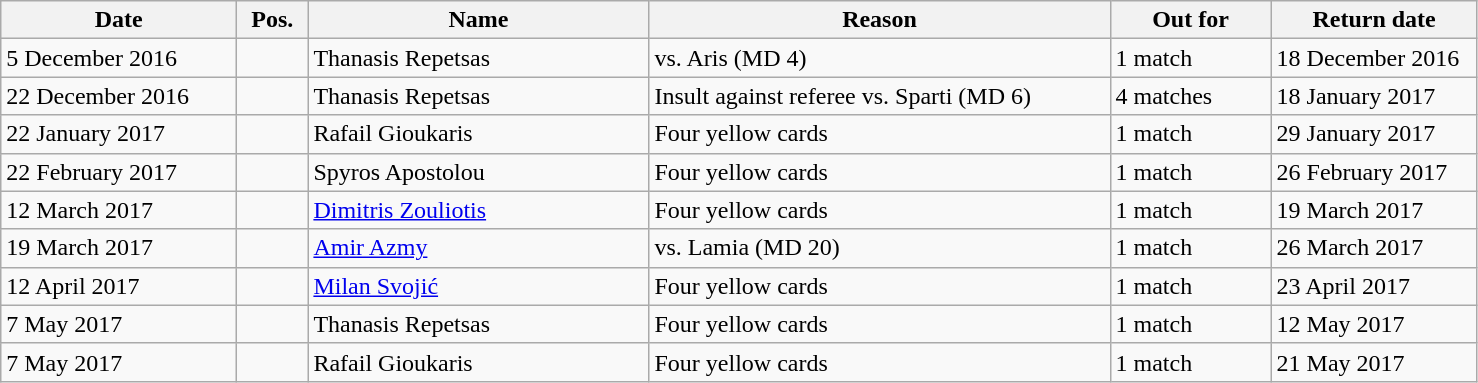<table class="wikitable">
<tr>
<th style="width:150px;">Date</th>
<th style="width:040px;">Pos.</th>
<th style="width:220px;">Name</th>
<th style="width:300px;">Reason</th>
<th style="width:100px;">Out for</th>
<th style="width:130px;">Return date</th>
</tr>
<tr>
<td>5 December 2016</td>
<td></td>
<td> Thanasis Repetsas</td>
<td> vs. Aris (MD 4)</td>
<td>1 match</td>
<td>18 December 2016</td>
</tr>
<tr>
<td>22 December 2016</td>
<td></td>
<td> Thanasis Repetsas</td>
<td>Insult against referee vs. Sparti (MD 6)</td>
<td>4 matches</td>
<td>18 January 2017</td>
</tr>
<tr>
<td>22 January 2017</td>
<td></td>
<td> Rafail Gioukaris</td>
<td>Four yellow cards</td>
<td>1 match</td>
<td>29 January 2017</td>
</tr>
<tr>
<td>22 February 2017</td>
<td></td>
<td> Spyros Apostolou</td>
<td>Four yellow cards</td>
<td>1 match</td>
<td>26 February 2017</td>
</tr>
<tr>
<td>12 March 2017</td>
<td></td>
<td> <a href='#'>Dimitris Zouliotis</a></td>
<td>Four yellow cards</td>
<td>1 match</td>
<td>19 March 2017</td>
</tr>
<tr>
<td>19 March 2017</td>
<td></td>
<td> <a href='#'>Amir Azmy</a></td>
<td> vs. Lamia (MD 20)</td>
<td>1 match</td>
<td>26 March 2017</td>
</tr>
<tr>
<td>12 April 2017</td>
<td></td>
<td> <a href='#'>Milan Svojić</a></td>
<td>Four yellow cards</td>
<td>1 match</td>
<td>23 April 2017</td>
</tr>
<tr>
<td>7 May 2017</td>
<td></td>
<td> Thanasis Repetsas</td>
<td>Four yellow cards</td>
<td>1 match</td>
<td>12 May 2017</td>
</tr>
<tr>
<td>7 May 2017</td>
<td></td>
<td> Rafail Gioukaris</td>
<td>Four yellow cards</td>
<td>1 match</td>
<td>21 May 2017</td>
</tr>
</table>
